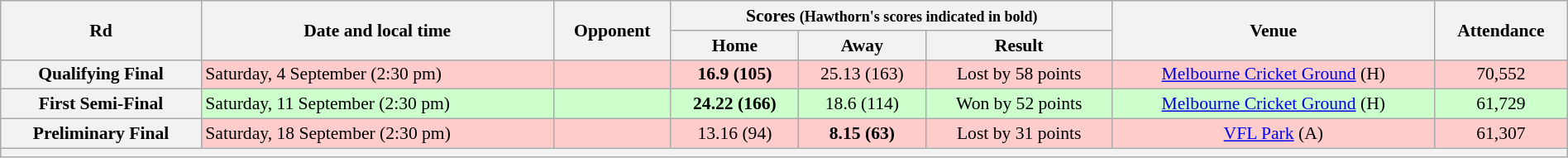<table class="wikitable" style="font-size:90%; text-align:center; width: 100%; margin-left: auto; margin-right: auto">
<tr>
<th rowspan="2">Rd</th>
<th rowspan="2">Date and local time</th>
<th rowspan="2">Opponent</th>
<th colspan="3">Scores <small>(Hawthorn's scores indicated in bold)</small></th>
<th rowspan="2">Venue</th>
<th rowspan="2">Attendance</th>
</tr>
<tr>
<th>Home</th>
<th>Away</th>
<th>Result</th>
</tr>
<tr style="background:#fcc;">
<th>Qualifying Final</th>
<td align=left>Saturday, 4 September (2:30 pm)</td>
<td align=left></td>
<td><strong>16.9 (105)</strong></td>
<td>25.13 (163)</td>
<td>Lost by 58 points</td>
<td><a href='#'>Melbourne Cricket Ground</a> (H)</td>
<td>70,552</td>
</tr>
<tr style="background:#cfc">
<th>First Semi-Final</th>
<td align=left>Saturday, 11 September (2:30 pm)</td>
<td align=left></td>
<td><strong>24.22 (166)</strong></td>
<td>18.6 (114)</td>
<td>Won by 52 points</td>
<td><a href='#'>Melbourne Cricket Ground</a> (H)</td>
<td>61,729</td>
</tr>
<tr style="background:#fcc;">
<th>Preliminary Final</th>
<td align=left>Saturday, 18 September (2:30 pm)</td>
<td align=left></td>
<td>13.16 (94)</td>
<td><strong>8.15 (63)</strong></td>
<td>Lost by 31 points</td>
<td><a href='#'>VFL Park</a> (A)</td>
<td>61,307</td>
</tr>
<tr>
<th colspan="8"></th>
</tr>
</table>
